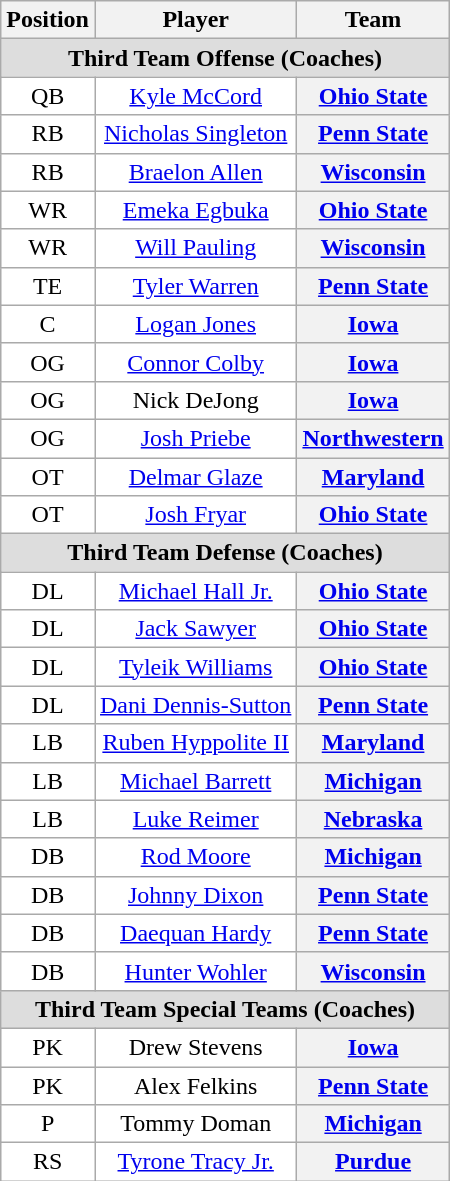<table class="wikitable sortable">
<tr>
<th>Position</th>
<th>Player</th>
<th>Team</th>
</tr>
<tr>
<td colspan="3" style="text-align:center; background:#ddd;"><strong>Third Team Offense (Coaches)</strong></td>
</tr>
<tr style="text-align:center;">
<td style="background:white">QB</td>
<td style="background:white"><a href='#'>Kyle McCord</a></td>
<th><a href='#'>Ohio State</a></th>
</tr>
<tr style="text-align:center;">
<td style="background:white">RB</td>
<td style="background:white"><a href='#'>Nicholas Singleton</a></td>
<th><a href='#'>Penn State</a></th>
</tr>
<tr style="text-align:center;">
<td style="background:white">RB</td>
<td style="background:white"><a href='#'>Braelon Allen</a></td>
<th><a href='#'>Wisconsin</a></th>
</tr>
<tr style="text-align:center;">
<td style="background:white">WR</td>
<td style="background:white"><a href='#'>Emeka Egbuka</a></td>
<th><a href='#'>Ohio State</a></th>
</tr>
<tr style="text-align:center;">
<td style="background:white">WR</td>
<td style="background:white"><a href='#'>Will Pauling</a></td>
<th><a href='#'>Wisconsin</a></th>
</tr>
<tr style="text-align:center;">
<td style="background:white">TE</td>
<td style="background:white"><a href='#'>Tyler Warren</a></td>
<th><a href='#'>Penn State</a></th>
</tr>
<tr style="text-align:center;">
<td style="background:white">C</td>
<td style="background:white"><a href='#'>Logan Jones</a></td>
<th><a href='#'>Iowa</a></th>
</tr>
<tr style="text-align:center;">
<td style="background:white">OG</td>
<td style="background:white"><a href='#'>Connor Colby</a></td>
<th><a href='#'>Iowa</a></th>
</tr>
<tr style="text-align:center;">
<td style="background:white">OG</td>
<td style="background:white">Nick DeJong</td>
<th><a href='#'>Iowa</a></th>
</tr>
<tr style="text-align:center;">
<td style="background:white">OG</td>
<td style="background:white"><a href='#'>Josh Priebe</a></td>
<th><a href='#'>Northwestern</a></th>
</tr>
<tr style="text-align:center;">
<td style="background:white">OT</td>
<td style="background:white"><a href='#'>Delmar Glaze</a></td>
<th><a href='#'>Maryland</a></th>
</tr>
<tr style="text-align:center;">
<td style="background:white">OT</td>
<td style="background:white"><a href='#'>Josh Fryar</a></td>
<th><a href='#'>Ohio State</a></th>
</tr>
<tr>
<td colspan="3" style="text-align:center; background:#ddd;"><strong>Third Team Defense (Coaches)</strong></td>
</tr>
<tr style="text-align:center;">
<td style="background:white">DL</td>
<td style="background:white"><a href='#'>Michael Hall Jr.</a></td>
<th><a href='#'>Ohio State</a></th>
</tr>
<tr style="text-align:center;">
<td style="background:white">DL</td>
<td style="background:white"><a href='#'>Jack Sawyer</a></td>
<th><a href='#'>Ohio State</a></th>
</tr>
<tr style="text-align:center;">
<td style="background:white">DL</td>
<td style="background:white"><a href='#'>Tyleik Williams</a></td>
<th><a href='#'>Ohio State</a></th>
</tr>
<tr style="text-align:center;">
<td style="background:white">DL</td>
<td style="background:white"><a href='#'>Dani Dennis-Sutton</a></td>
<th><a href='#'>Penn State</a></th>
</tr>
<tr style="text-align:center;">
<td style="background:white">LB</td>
<td style="background:white"><a href='#'>Ruben Hyppolite II</a></td>
<th><a href='#'>Maryland</a></th>
</tr>
<tr style="text-align:center;">
<td style="background:white">LB</td>
<td style="background:white"><a href='#'>Michael Barrett</a></td>
<th><a href='#'>Michigan</a></th>
</tr>
<tr style="text-align:center;">
<td style="background:white">LB</td>
<td style="background:white"><a href='#'>Luke Reimer</a></td>
<th><a href='#'>Nebraska</a></th>
</tr>
<tr style="text-align:center;">
<td style="background:white">DB</td>
<td style="background:white"><a href='#'>Rod Moore</a></td>
<th><a href='#'>Michigan</a></th>
</tr>
<tr style="text-align:center;">
<td style="background:white">DB</td>
<td style="background:white"><a href='#'>Johnny Dixon</a></td>
<th><a href='#'>Penn State</a></th>
</tr>
<tr style="text-align:center;">
<td style="background:white">DB</td>
<td style="background:white"><a href='#'>Daequan Hardy</a></td>
<th><a href='#'>Penn State</a></th>
</tr>
<tr style="text-align:center;">
<td style="background:white">DB</td>
<td style="background:white"><a href='#'>Hunter Wohler</a></td>
<th><a href='#'>Wisconsin</a></th>
</tr>
<tr>
<td colspan="4" style="text-align:center; background:#ddd;"><strong>Third Team Special Teams (Coaches)</strong></td>
</tr>
<tr style="text-align:center;">
<td style="background:white">PK</td>
<td style="background:white">Drew Stevens</td>
<th><a href='#'>Iowa</a></th>
</tr>
<tr style="text-align:center;">
<td style="background:white">PK</td>
<td style="background:white">Alex Felkins</td>
<th><a href='#'>Penn State</a></th>
</tr>
<tr style="text-align:center;">
<td style="background:white">P</td>
<td style="background:white">Tommy Doman</td>
<th><a href='#'>Michigan</a></th>
</tr>
<tr style="text-align:center;">
<td style="background:white">RS</td>
<td style="background:white"><a href='#'>Tyrone Tracy Jr.</a></td>
<th><a href='#'>Purdue</a></th>
</tr>
</table>
